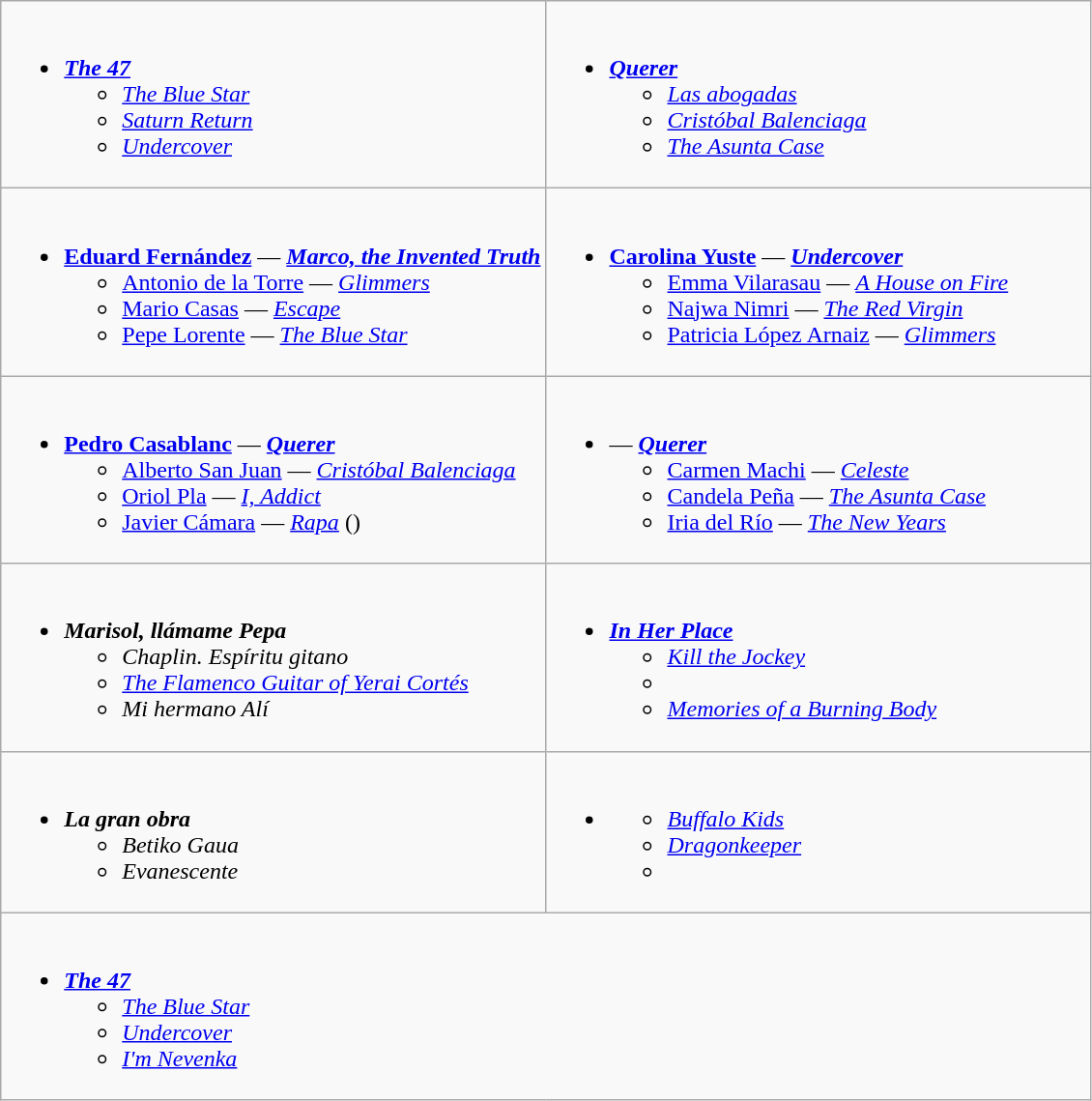<table class=wikitable style="width="100%">
<tr>
<td style="vertical-align:top;" width="50%"><br><ul><li><strong><em><a href='#'>The 47</a></em></strong><ul><li><em><a href='#'>The Blue Star</a></em></li><li><em><a href='#'>Saturn Return</a></em></li><li><em><a href='#'>Undercover</a></em></li></ul></li></ul></td>
<td style="vertical-align:top;" width="50%"><br><ul><li><strong><em><a href='#'>Querer</a></em></strong><ul><li><em><a href='#'>Las abogadas</a></em></li><li><em><a href='#'>Cristóbal Balenciaga</a></em></li><li><em><a href='#'>The Asunta Case</a></em></li></ul></li></ul></td>
</tr>
<tr>
<td style="vertical-align:top;" width="50%"><br><ul><li><strong><a href='#'>Eduard Fernández</a></strong> — <strong><em><a href='#'>Marco, the Invented Truth</a></em></strong><ul><li><a href='#'>Antonio de la Torre</a> — <em><a href='#'>Glimmers</a></em></li><li><a href='#'>Mario Casas</a> — <em><a href='#'>Escape</a></em></li><li><a href='#'>Pepe Lorente</a> — <em><a href='#'>The Blue Star</a></em></li></ul></li></ul></td>
<td style="vertical-align:top;" width="50%"><br><ul><li><strong><a href='#'>Carolina Yuste</a></strong> — <strong><em><a href='#'>Undercover</a></em></strong><ul><li><a href='#'>Emma Vilarasau</a> — <em><a href='#'>A House on Fire</a></em></li><li><a href='#'>Najwa Nimri</a> — <em><a href='#'>The Red Virgin</a></em></li><li><a href='#'>Patricia López Arnaiz</a> — <em><a href='#'>Glimmers</a></em></li></ul></li></ul></td>
</tr>
<tr>
<td style="vertical-align:top;" width="50%"><br><ul><li><strong><a href='#'>Pedro Casablanc</a></strong> — <strong><em><a href='#'>Querer</a></em></strong><ul><li><a href='#'>Alberto San Juan</a> — <em><a href='#'>Cristóbal Balenciaga</a></em></li><li><a href='#'>Oriol Pla</a> — <em><a href='#'>I, Addict</a></em></li><li><a href='#'>Javier Cámara</a> — <em><a href='#'>Rapa</a></em> ()</li></ul></li></ul></td>
<td style="vertical-align:top;" width="50%"><br><ul><li><strong></strong> — <strong><em><a href='#'>Querer</a></em></strong><ul><li><a href='#'>Carmen Machi</a> — <em><a href='#'>Celeste</a></em></li><li><a href='#'>Candela Peña</a> — <em><a href='#'>The Asunta Case</a></em></li><li><a href='#'>Iria del Río</a> — <em><a href='#'>The New Years</a></em></li></ul></li></ul></td>
</tr>
<tr>
<td style="vertical-align:top;" width="50%"><br><ul><li><strong><em>Marisol, llámame Pepa</em></strong><ul><li><em>Chaplin. Espíritu gitano</em></li><li><em><a href='#'>The Flamenco Guitar of Yerai Cortés</a></em></li><li><em>Mi hermano Alí</em></li></ul></li></ul></td>
<td style="vertical-align:top;" width="50%"><br><ul><li><strong><em><a href='#'>In Her Place</a></em></strong><ul><li><em><a href='#'>Kill the Jockey</a></em></li><li><em></em></li><li><em><a href='#'>Memories of a Burning Body</a></em></li></ul></li></ul></td>
</tr>
<tr>
<td style="vertical-align:top;" width="50%"><br><ul><li><strong><em>La gran obra</em></strong><ul><li><em>Betiko Gaua</em></li><li><em>Evanescente</em></li></ul></li></ul></td>
<td style="vertical-align:top;" width="50%"><br><ul><li><strong><em></em></strong><ul><li><em><a href='#'>Buffalo Kids</a></em></li><li><em><a href='#'>Dragonkeeper</a></em></li><li><em></em></li></ul></li></ul></td>
</tr>
<tr>
<td colspan = "2" style="vertical-align:top;" width="50%"><br><ul><li><strong><em><a href='#'>The 47</a></em></strong><ul><li><em><a href='#'>The Blue Star</a></em></li><li><em><a href='#'>Undercover</a></em></li><li><em><a href='#'>I'm Nevenka</a></em></li></ul></li></ul></td>
</tr>
</table>
